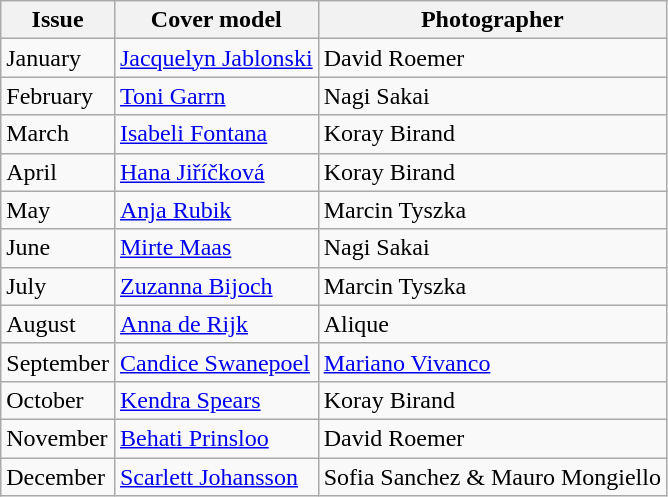<table class="wikitable">
<tr>
<th>Issue</th>
<th>Cover model</th>
<th>Photographer</th>
</tr>
<tr>
<td>January</td>
<td><a href='#'>Jacquelyn Jablonski</a></td>
<td>David Roemer</td>
</tr>
<tr>
<td>February</td>
<td><a href='#'>Toni Garrn</a></td>
<td>Nagi Sakai</td>
</tr>
<tr>
<td>March</td>
<td><a href='#'>Isabeli Fontana</a></td>
<td>Koray Birand</td>
</tr>
<tr>
<td>April</td>
<td><a href='#'>Hana Jiříčková</a></td>
<td>Koray Birand</td>
</tr>
<tr>
<td>May</td>
<td><a href='#'>Anja Rubik</a></td>
<td>Marcin Tyszka</td>
</tr>
<tr>
<td>June</td>
<td><a href='#'>Mirte Maas</a></td>
<td>Nagi Sakai</td>
</tr>
<tr>
<td>July</td>
<td><a href='#'>Zuzanna Bijoch</a></td>
<td>Marcin Tyszka</td>
</tr>
<tr>
<td>August</td>
<td><a href='#'>Anna de Rijk</a></td>
<td>Alique</td>
</tr>
<tr>
<td>September</td>
<td><a href='#'>Candice Swanepoel</a></td>
<td><a href='#'>Mariano Vivanco</a></td>
</tr>
<tr>
<td>October</td>
<td><a href='#'>Kendra Spears</a></td>
<td>Koray Birand</td>
</tr>
<tr>
<td>November</td>
<td><a href='#'>Behati Prinsloo</a></td>
<td>David Roemer</td>
</tr>
<tr>
<td>December</td>
<td><a href='#'>Scarlett Johansson</a></td>
<td>Sofia Sanchez & Mauro Mongiello</td>
</tr>
</table>
